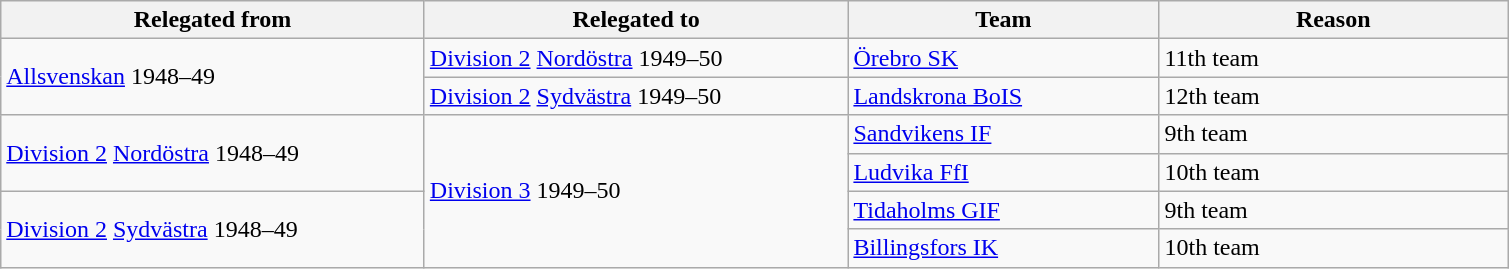<table class="wikitable" style="text-align: left;">
<tr>
<th style="width: 275px;">Relegated from</th>
<th style="width: 275px;">Relegated to</th>
<th style="width: 200px;">Team</th>
<th style="width: 225px;">Reason</th>
</tr>
<tr>
<td rowspan=2><a href='#'>Allsvenskan</a> 1948–49</td>
<td><a href='#'>Division 2</a> <a href='#'>Nordöstra</a> 1949–50</td>
<td><a href='#'>Örebro SK</a></td>
<td>11th team</td>
</tr>
<tr>
<td><a href='#'>Division 2</a> <a href='#'>Sydvästra</a> 1949–50</td>
<td><a href='#'>Landskrona BoIS</a></td>
<td>12th team</td>
</tr>
<tr>
<td rowspan=2><a href='#'>Division 2</a> <a href='#'>Nordöstra</a> 1948–49</td>
<td rowspan=4><a href='#'>Division 3</a> 1949–50</td>
<td><a href='#'>Sandvikens IF</a></td>
<td>9th team</td>
</tr>
<tr>
<td><a href='#'>Ludvika FfI</a></td>
<td>10th team</td>
</tr>
<tr>
<td rowspan=2><a href='#'>Division 2</a> <a href='#'>Sydvästra</a> 1948–49</td>
<td><a href='#'>Tidaholms GIF</a></td>
<td>9th team</td>
</tr>
<tr>
<td><a href='#'>Billingsfors IK</a></td>
<td>10th team</td>
</tr>
</table>
